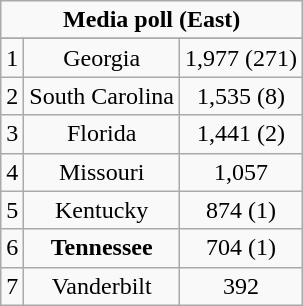<table class="wikitable">
<tr align="center">
<td align="center" Colspan="3"><strong>Media poll (East)</strong></td>
</tr>
<tr align="center">
</tr>
<tr align="center">
<td>1</td>
<td>Georgia</td>
<td>1,977 (271)</td>
</tr>
<tr align="center">
<td>2</td>
<td>South Carolina</td>
<td>1,535 (8)</td>
</tr>
<tr align="center">
<td>3</td>
<td>Florida</td>
<td>1,441 (2)</td>
</tr>
<tr align="center">
<td>4</td>
<td>Missouri</td>
<td>1,057</td>
</tr>
<tr align="center">
<td>5</td>
<td>Kentucky</td>
<td>874 (1)</td>
</tr>
<tr align="center">
<td>6</td>
<td><strong>Tennessee</strong></td>
<td>704 (1)</td>
</tr>
<tr align="center">
<td>7</td>
<td>Vanderbilt</td>
<td>392</td>
</tr>
</table>
